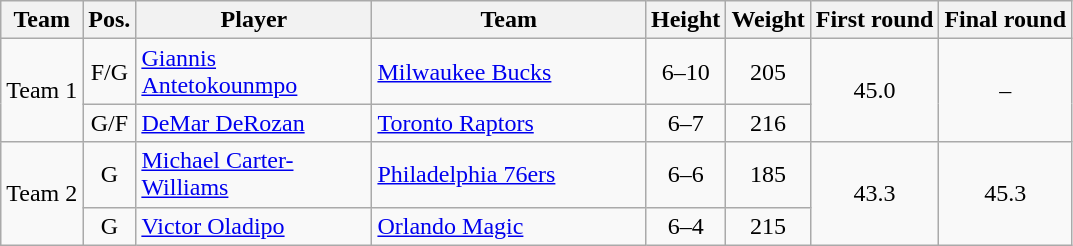<table class="wikitable">
<tr>
<th>Team</th>
<th>Pos.</th>
<th style="width:150px;">Player</th>
<th width=175>Team</th>
<th>Height</th>
<th>Weight</th>
<th>First round</th>
<th>Final round</th>
</tr>
<tr>
<td rowspan=2>Team 1</td>
<td style="text-align:center">F/G</td>
<td><a href='#'>Giannis Antetokounmpo</a></td>
<td><a href='#'>Milwaukee Bucks</a></td>
<td align=center>6–10</td>
<td align=center>205</td>
<td style="text-align:center;" rowspan="2">45.0</td>
<td style="text-align:center;" rowspan="2">–</td>
</tr>
<tr>
<td style="text-align:center">G/F</td>
<td><a href='#'>DeMar DeRozan</a></td>
<td><a href='#'>Toronto Raptors</a></td>
<td align=center>6–7</td>
<td align=center>216</td>
</tr>
<tr>
<td rowspan=2>Team 2</td>
<td style="text-align:center">G</td>
<td><a href='#'>Michael Carter-Williams</a></td>
<td><a href='#'>Philadelphia 76ers</a></td>
<td align=center>6–6</td>
<td align=center>185</td>
<td style="text-align:center;" rowspan="2">43.3</td>
<td style="text-align:center;" rowspan="2">45.3</td>
</tr>
<tr>
<td style="text-align:center">G</td>
<td><a href='#'>Victor Oladipo</a></td>
<td><a href='#'>Orlando Magic</a></td>
<td align=center>6–4</td>
<td align=center>215</td>
</tr>
</table>
